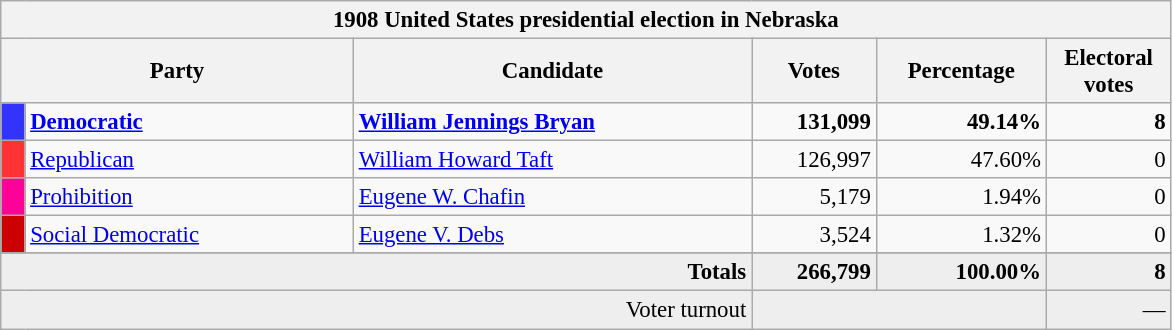<table class="wikitable" style="font-size: 95%;">
<tr>
<th colspan="6">1908 United States presidential election in Nebraska</th>
</tr>
<tr>
<th colspan="2" style="width: 15em">Party</th>
<th style="width: 17em">Candidate</th>
<th style="width: 5em">Votes</th>
<th style="width: 7em">Percentage</th>
<th style="width: 5em">Electoral votes</th>
</tr>
<tr>
<th style="background-color:#3333FF; width: 3px"></th>
<td style="width: 130px"><strong><a href='#'>Democratic</a></strong></td>
<td><strong><a href='#'>William Jennings Bryan</a></strong></td>
<td align="right"><strong>131,099</strong></td>
<td align="right"><strong>49.14%</strong></td>
<td align="right"><strong>8</strong></td>
</tr>
<tr>
<th style="background-color:#FF3333; width: 3px"></th>
<td style="width: 130px"><a href='#'>Republican</a></td>
<td><a href='#'>William Howard Taft</a></td>
<td align="right">126,997</td>
<td align="right">47.60%</td>
<td align="right">0</td>
</tr>
<tr>
<th style="background-color:#f09; width: 3px"></th>
<td style="width: 130px"><a href='#'>Prohibition</a></td>
<td><a href='#'>Eugene W. Chafin</a></td>
<td align="right">5,179</td>
<td align="right">1.94%</td>
<td align="right">0</td>
</tr>
<tr>
<th style="background-color:#c00; width: 3px"></th>
<td style="width: 130px"><a href='#'>Social Democratic</a></td>
<td><a href='#'>Eugene V. Debs</a></td>
<td align="right">3,524</td>
<td align="right">1.32%</td>
<td align="right">0</td>
</tr>
<tr>
</tr>
<tr bgcolor="#EEEEEE">
<td colspan="3" align="right"><strong>Totals</strong></td>
<td align="right"><strong>266,799</strong></td>
<td align="right"><strong>100.00%</strong></td>
<td align="right"><strong>8</strong></td>
</tr>
<tr bgcolor="#EEEEEE">
<td colspan="3" align="right">Voter turnout</td>
<td colspan="2" align="right"></td>
<td align="right">—</td>
</tr>
</table>
